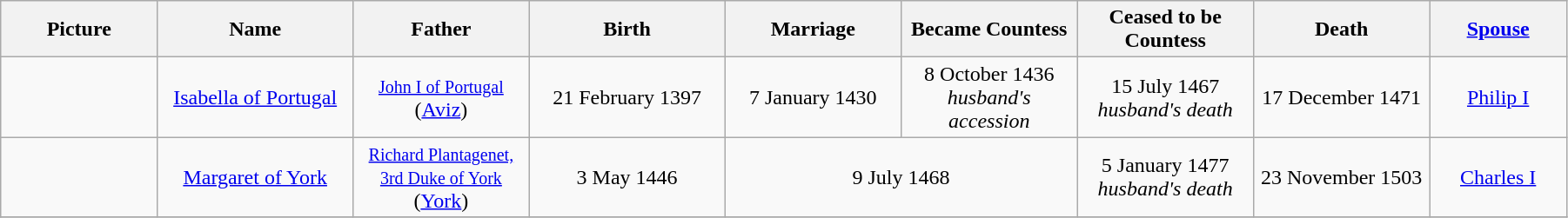<table width=95% class="wikitable">
<tr>
<th width = "8%">Picture</th>
<th width = "10%">Name</th>
<th width = "9%">Father</th>
<th width = "10%">Birth</th>
<th width = "9%">Marriage</th>
<th width = "9%">Became Countess</th>
<th width = "9%">Ceased to be Countess</th>
<th width = "9%">Death</th>
<th width = "7%"><a href='#'>Spouse</a></th>
</tr>
<tr>
<td align="center"></td>
<td align="center"><a href='#'>Isabella of Portugal</a></td>
<td align="center"><small><a href='#'>John I of Portugal</a></small><br>(<a href='#'>Aviz</a>)</td>
<td align="center">21 February 1397</td>
<td align="center">7 January 1430</td>
<td align="center">8 October 1436<br><em>husband's accession</em></td>
<td align="center">15 July 1467<br><em>husband's death</em></td>
<td align="center">17 December 1471</td>
<td align="center"><a href='#'>Philip I</a></td>
</tr>
<tr>
<td align="center"></td>
<td align="center"><a href='#'>Margaret of York</a></td>
<td align="center"><small><a href='#'>Richard Plantagenet, 3rd Duke of York</a></small><br>(<a href='#'>York</a>)</td>
<td align="center">3 May 1446</td>
<td align="center" colspan="2">9 July 1468</td>
<td align="center">5 January 1477<br><em>husband's death</em></td>
<td align="center">23 November 1503</td>
<td align="center"><a href='#'>Charles I</a></td>
</tr>
<tr>
</tr>
</table>
